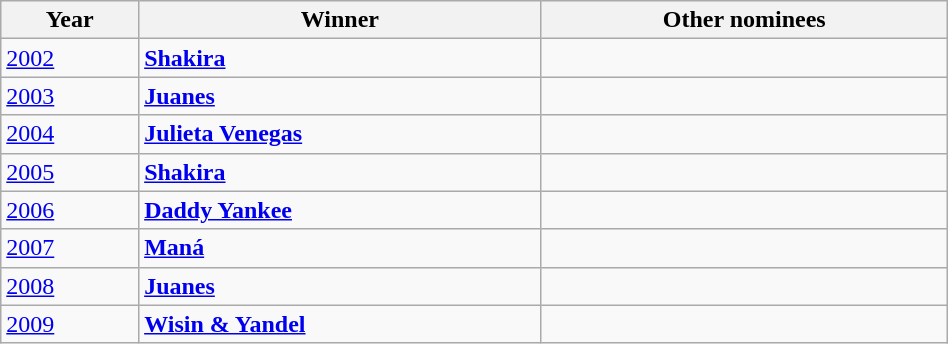<table class="wikitable" width="50%">
<tr>
<th>Year</th>
<th>Winner</th>
<th>Other nominees</th>
</tr>
<tr>
<td><a href='#'>2002</a></td>
<td> <strong><a href='#'>Shakira</a></strong></td>
<td></td>
</tr>
<tr>
<td><a href='#'>2003</a></td>
<td> <strong><a href='#'>Juanes</a></strong></td>
<td></td>
</tr>
<tr>
<td><a href='#'>2004</a></td>
<td> <strong><a href='#'>Julieta Venegas</a></strong></td>
<td></td>
</tr>
<tr>
<td><a href='#'>2005</a></td>
<td><strong> <a href='#'>Shakira</a></strong></td>
<td></td>
</tr>
<tr>
<td><a href='#'>2006</a></td>
<td> <strong><a href='#'>Daddy Yankee</a></strong></td>
<td></td>
</tr>
<tr>
<td><a href='#'>2007</a></td>
<td> <strong><a href='#'>Maná</a></strong></td>
<td></td>
</tr>
<tr>
<td><a href='#'>2008</a></td>
<td> <strong><a href='#'>Juanes</a></strong></td>
<td></td>
</tr>
<tr>
<td><a href='#'>2009</a></td>
<td> <strong><a href='#'>Wisin & Yandel</a></strong></td>
<td></td>
</tr>
</table>
